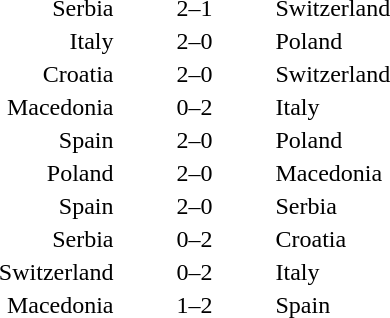<table style="text-align:center">
<tr>
<th width=200></th>
<th width=100></th>
<th width=200></th>
</tr>
<tr>
<td align=right>Serbia</td>
<td>2–1</td>
<td align=left>Switzerland</td>
</tr>
<tr>
<td align=right>Italy</td>
<td>2–0</td>
<td align=left>Poland</td>
</tr>
<tr>
<td align=right>Croatia</td>
<td>2–0</td>
<td align=left>Switzerland</td>
</tr>
<tr>
<td align=right>Macedonia</td>
<td>0–2</td>
<td align=left>Italy</td>
</tr>
<tr>
<td align=right>Spain</td>
<td>2–0</td>
<td align=left>Poland</td>
</tr>
<tr>
<td align=right>Poland</td>
<td>2–0</td>
<td align=left>Macedonia</td>
</tr>
<tr>
<td align=right>Spain</td>
<td>2–0</td>
<td align=left>Serbia</td>
</tr>
<tr>
<td align=right>Serbia</td>
<td>0–2</td>
<td align=left>Croatia</td>
</tr>
<tr>
<td align=right>Switzerland</td>
<td>0–2</td>
<td align=left>Italy</td>
</tr>
<tr>
<td align=right>Macedonia</td>
<td>1–2</td>
<td align=left>Spain</td>
</tr>
</table>
